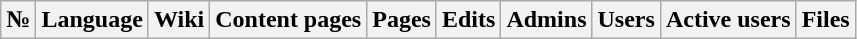<table class="wikitable sortable">
<tr>
<th>№</th>
<th>Language</th>
<th>Wiki</th>
<th>Content pages</th>
<th>Pages</th>
<th>Edits</th>
<th>Admins</th>
<th>Users</th>
<th>Active users</th>
<th>Files<br></th>
</tr>
</table>
